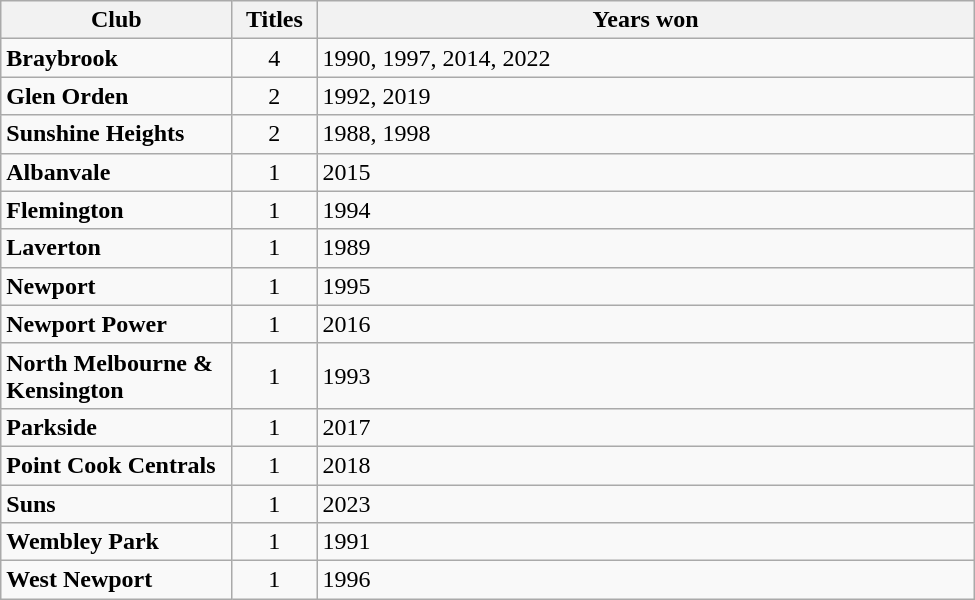<table class="wikitable sortable" width="650px">
<tr>
<th width="150px">Club</th>
<th width="50px">Titles</th>
<th width="450px">Years won</th>
</tr>
<tr>
<td><strong>Braybrook</strong></td>
<td align="center">4</td>
<td>1990, 1997, 2014, 2022</td>
</tr>
<tr>
<td><strong>Glen Orden</strong></td>
<td align="center">2</td>
<td>1992, 2019</td>
</tr>
<tr>
<td><strong>Sunshine Heights</strong></td>
<td align="center">2</td>
<td>1988, 1998</td>
</tr>
<tr>
<td><strong>Albanvale</strong></td>
<td align="center">1</td>
<td>2015</td>
</tr>
<tr>
<td><strong>Flemington</strong></td>
<td align="center">1</td>
<td>1994</td>
</tr>
<tr>
<td><strong>Laverton</strong></td>
<td align="center">1</td>
<td>1989</td>
</tr>
<tr>
<td><strong>Newport</strong></td>
<td align="center">1</td>
<td>1995</td>
</tr>
<tr>
<td><strong>Newport Power</strong></td>
<td align="center">1</td>
<td>2016</td>
</tr>
<tr>
<td><strong>North Melbourne & Kensington</strong></td>
<td align="center">1</td>
<td>1993</td>
</tr>
<tr>
<td><strong>Parkside</strong></td>
<td align="center">1</td>
<td>2017</td>
</tr>
<tr>
<td><strong>Point Cook Centrals</strong></td>
<td align="center">1</td>
<td>2018</td>
</tr>
<tr>
<td><strong>Suns</strong></td>
<td align="center">1</td>
<td>2023</td>
</tr>
<tr>
<td><strong>Wembley Park</strong></td>
<td align="center">1</td>
<td>1991</td>
</tr>
<tr>
<td><strong>West Newport</strong></td>
<td align="center">1</td>
<td>1996</td>
</tr>
</table>
